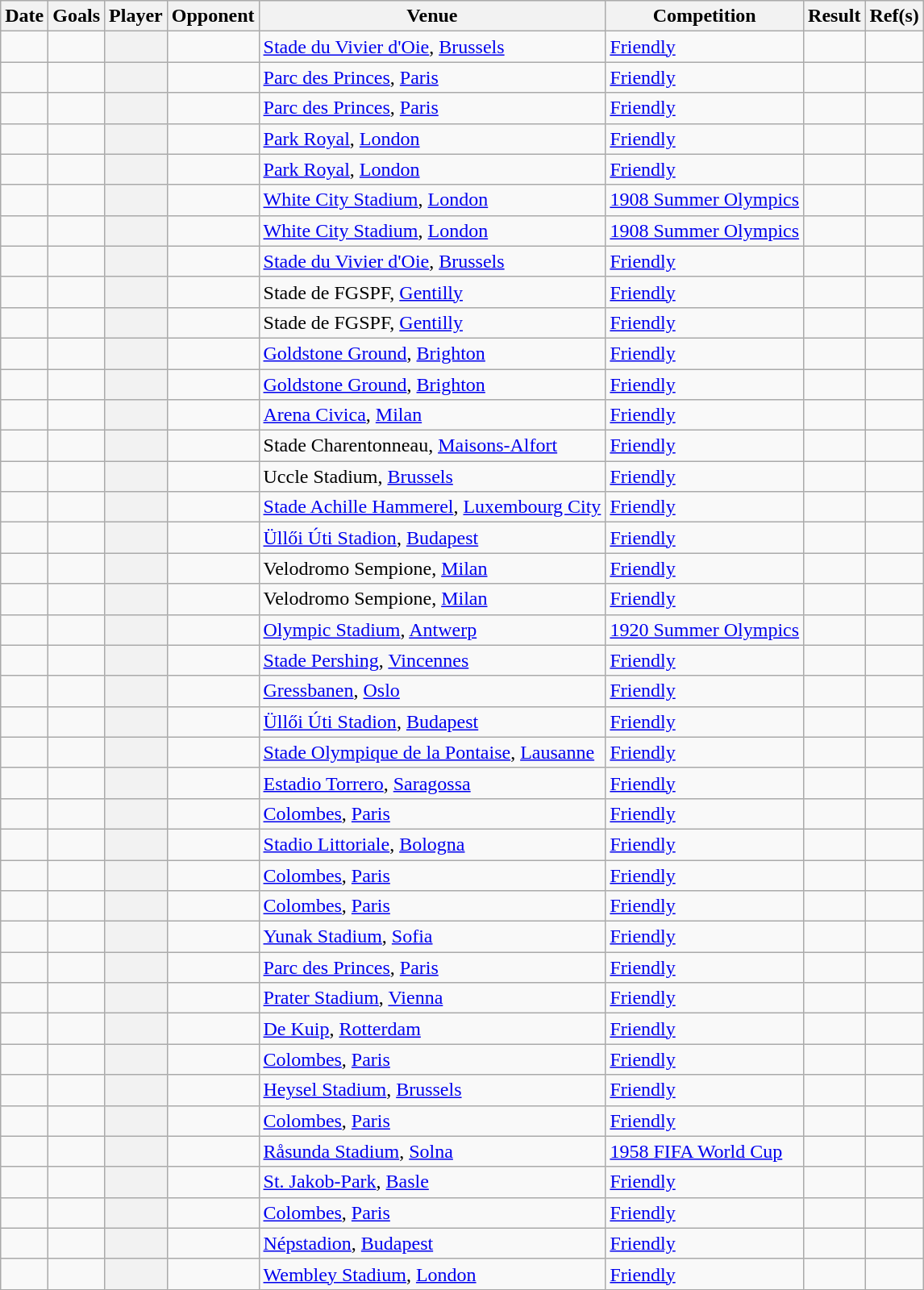<table class="wikitable plainrowheaders sortable">
<tr>
<th scope="col">Date</th>
<th scope="col">Goals</th>
<th scope="col">Player</th>
<th scope="col">Opponent</th>
<th scope="col">Venue</th>
<th scope="col">Competition</th>
<th scope="col">Result </th>
<th scope="col" class="unsortable">Ref(s)</th>
</tr>
<tr>
<td></td>
<td></td>
<th scope="row"></th>
<td></td>
<td><a href='#'>Stade du Vivier d'Oie</a>, <a href='#'>Brussels</a></td>
<td><a href='#'>Friendly</a></td>
<td data-sort-value="00"></td>
<td></td>
</tr>
<tr>
<td></td>
<td></td>
<th scope="row"></th>
<td></td>
<td><a href='#'>Parc des Princes</a>, <a href='#'>Paris</a></td>
<td><a href='#'>Friendly</a></td>
<td data-sort-value="00.915"></td>
<td></td>
</tr>
<tr>
<td></td>
<td></td>
<th scope="row"></th>
<td></td>
<td><a href='#'>Parc des Princes</a>, <a href='#'>Paris</a></td>
<td><a href='#'>Friendly</a></td>
<td data-sort-value="00.915"></td>
<td></td>
</tr>
<tr>
<td></td>
<td></td>
<th scope="row"></th>
<td></td>
<td><a href='#'>Park Royal</a>, <a href='#'>London</a></td>
<td><a href='#'>Friendly</a></td>
<td data-sort-value="00.912"></td>
<td></td>
</tr>
<tr>
<td></td>
<td></td>
<th scope="row"></th>
<td></td>
<td><a href='#'>Park Royal</a>, <a href='#'>London</a></td>
<td><a href='#'>Friendly</a></td>
<td data-sort-value="00.912"></td>
<td></td>
</tr>
<tr>
<td></td>
<td></td>
<th scope="row"></th>
<td></td>
<td><a href='#'>White City Stadium</a>, <a href='#'>London</a></td>
<td><a href='#'>1908 Summer Olympics</a></td>
<td data-sort-value="01.917"></td>
<td></td>
</tr>
<tr>
<td></td>
<td></td>
<th scope="row"></th>
<td></td>
<td><a href='#'>White City Stadium</a>, <a href='#'>London</a></td>
<td><a href='#'>1908 Summer Olympics</a></td>
<td data-sort-value="01.917"></td>
<td></td>
</tr>
<tr>
<td></td>
<td></td>
<th scope="row"></th>
<td></td>
<td><a href='#'>Stade du Vivier d'Oie</a>, <a href='#'>Brussels</a></td>
<td><a href='#'>Friendly</a></td>
<td data-sort-value="02"></td>
<td></td>
</tr>
<tr>
<td></td>
<td></td>
<th scope="row"></th>
<td></td>
<td>Stade de FGSPF, <a href='#'>Gentilly</a></td>
<td><a href='#'>Friendly</a></td>
<td data-sort-value="00.911"></td>
<td></td>
</tr>
<tr>
<td></td>
<td></td>
<th scope="row"></th>
<td></td>
<td>Stade de FGSPF, <a href='#'>Gentilly</a></td>
<td><a href='#'>Friendly</a></td>
<td data-sort-value="00"></td>
<td></td>
</tr>
<tr>
<td></td>
<td></td>
<th scope="row"></th>
<td></td>
<td><a href='#'>Goldstone Ground</a>, <a href='#'>Brighton</a></td>
<td><a href='#'>Friendly</a></td>
<td data-sort-value="01.910"></td>
<td></td>
</tr>
<tr>
<td></td>
<td></td>
<th scope="row"></th>
<td></td>
<td><a href='#'>Goldstone Ground</a>, <a href='#'>Brighton</a></td>
<td><a href='#'>Friendly</a></td>
<td data-sort-value="01.910"></td>
<td></td>
</tr>
<tr>
<td></td>
<td></td>
<th scope="row"></th>
<td></td>
<td><a href='#'>Arena Civica</a>, <a href='#'>Milan</a></td>
<td><a href='#'>Friendly</a></td>
<td data-sort-value="02"></td>
<td></td>
</tr>
<tr>
<td></td>
<td></td>
<th scope="row"></th>
<td></td>
<td>Stade Charentonneau, <a href='#'>Maisons-Alfort</a></td>
<td><a href='#'>Friendly</a></td>
<td data-sort-value="00"></td>
<td></td>
</tr>
<tr>
<td></td>
<td></td>
<th scope="row"></th>
<td></td>
<td>Uccle Stadium, <a href='#'>Brussels</a></td>
<td><a href='#'>Friendly</a></td>
<td data-sort-value="01"></td>
<td></td>
</tr>
<tr>
<td></td>
<td></td>
<th scope="row"></th>
<td></td>
<td><a href='#'>Stade Achille Hammerel</a>, <a href='#'>Luxembourg City</a></td>
<td><a href='#'>Friendly</a></td>
<td data-sort-value="04"></td>
<td></td>
</tr>
<tr>
<td></td>
<td></td>
<th scope="row"></th>
<td></td>
<td><a href='#'>Üllői Úti Stadion</a>, <a href='#'>Budapest</a></td>
<td><a href='#'>Friendly</a></td>
<td data-sort-value="01"></td>
<td></td>
</tr>
<tr>
<td></td>
<td></td>
<th scope="row"></th>
<td></td>
<td>Velodromo Sempione, <a href='#'>Milan</a></td>
<td><a href='#'>Friendly</a></td>
<td data-sort-value="04"></td>
<td></td>
</tr>
<tr>
<td></td>
<td></td>
<th scope="row"></th>
<td></td>
<td>Velodromo Sempione, <a href='#'>Milan</a></td>
<td><a href='#'>Friendly</a></td>
<td data-sort-value="04"></td>
<td></td>
</tr>
<tr>
<td></td>
<td></td>
<th scope="row"></th>
<td></td>
<td><a href='#'>Olympic Stadium</a>, <a href='#'>Antwerp</a></td>
<td><a href='#'>1920 Summer Olympics</a></td>
<td data-sort-value="01"></td>
<td></td>
</tr>
<tr>
<td></td>
<td></td>
<th scope="row"></th>
<td></td>
<td><a href='#'>Stade Pershing</a>, <a href='#'>Vincennes</a></td>
<td><a href='#'>Friendly</a></td>
<td data-sort-value="00"></td>
<td></td>
</tr>
<tr>
<td></td>
<td></td>
<th scope="row"></th>
<td></td>
<td><a href='#'>Gressbanen</a>, <a href='#'>Oslo</a></td>
<td><a href='#'>Friendly</a></td>
<td data-sort-value="00"></td>
<td></td>
</tr>
<tr>
<td></td>
<td></td>
<th scope="row"></th>
<td></td>
<td><a href='#'>Üllői Úti Stadion</a>, <a href='#'>Budapest</a></td>
<td><a href='#'>Friendly</a></td>
<td data-sort-value="01.913"></td>
<td></td>
</tr>
<tr>
<td></td>
<td></td>
<th scope="row"></th>
<td></td>
<td><a href='#'>Stade Olympique de la Pontaise</a>, <a href='#'>Lausanne</a></td>
<td><a href='#'>Friendly</a></td>
<td data-sort-value="03"></td>
<td></td>
</tr>
<tr>
<td></td>
<td></td>
<th scope="row"></th>
<td></td>
<td><a href='#'>Estadio Torrero</a>, <a href='#'>Saragossa</a></td>
<td><a href='#'>Friendly</a></td>
<td data-sort-value="01"></td>
<td></td>
</tr>
<tr>
<td></td>
<td></td>
<th scope="row"></th>
<td></td>
<td><a href='#'>Colombes</a>, <a href='#'>Paris</a></td>
<td><a href='#'>Friendly</a></td>
<td data-sort-value="01"></td>
<td></td>
</tr>
<tr>
<td></td>
<td></td>
<th scope="row"></th>
<td></td>
<td><a href='#'>Stadio Littoriale</a>, <a href='#'>Bologna</a></td>
<td><a href='#'>Friendly</a></td>
<td data-sort-value="00"></td>
<td></td>
</tr>
<tr>
<td></td>
<td></td>
<th scope="row"></th>
<td></td>
<td><a href='#'>Colombes</a>, <a href='#'>Paris</a></td>
<td><a href='#'>Friendly</a></td>
<td data-sort-value="03"></td>
<td></td>
</tr>
<tr>
<td></td>
<td></td>
<th scope="row"></th>
<td></td>
<td><a href='#'>Colombes</a>, <a href='#'>Paris</a></td>
<td><a href='#'>Friendly</a></td>
<td data-sort-value="01"></td>
<td></td>
</tr>
<tr>
<td></td>
<td></td>
<th scope="row"></th>
<td></td>
<td><a href='#'>Yunak Stadium</a>, <a href='#'>Sofia</a></td>
<td><a href='#'>Friendly</a></td>
<td data-sort-value="05"></td>
<td></td>
</tr>
<tr>
<td></td>
<td></td>
<th scope="row"></th>
<td></td>
<td><a href='#'>Parc des Princes</a>, <a href='#'>Paris</a></td>
<td><a href='#'>Friendly</a></td>
<td data-sort-value="01"></td>
<td></td>
</tr>
<tr>
<td></td>
<td></td>
<th scope="row"></th>
<td></td>
<td><a href='#'>Prater Stadium</a>, <a href='#'>Vienna</a></td>
<td><a href='#'>Friendly</a></td>
<td data-sort-value="01"></td>
<td></td>
</tr>
<tr>
<td></td>
<td></td>
<th scope="row"></th>
<td></td>
<td><a href='#'>De Kuip</a>, <a href='#'>Rotterdam</a></td>
<td><a href='#'>Friendly</a></td>
<td data-sort-value="01"></td>
<td></td>
</tr>
<tr>
<td></td>
<td></td>
<th scope="row"></th>
<td></td>
<td><a href='#'>Colombes</a>, <a href='#'>Paris</a></td>
<td><a href='#'>Friendly</a></td>
<td data-sort-value="01"></td>
<td></td>
</tr>
<tr>
<td></td>
<td></td>
<th scope="row"></th>
<td></td>
<td><a href='#'>Heysel Stadium</a>, <a href='#'>Brussels</a></td>
<td><a href='#'>Friendly</a></td>
<td data-sort-value="01"></td>
<td></td>
</tr>
<tr>
<td></td>
<td></td>
<th scope="row"></th>
<td></td>
<td><a href='#'>Colombes</a>, <a href='#'>Paris</a></td>
<td><a href='#'>Friendly</a></td>
<td data-sort-value="02"></td>
<td></td>
</tr>
<tr>
<td></td>
<td></td>
<th scope="row"></th>
<td></td>
<td><a href='#'>Råsunda Stadium</a>, <a href='#'>Solna</a></td>
<td><a href='#'>1958 FIFA World Cup</a></td>
<td data-sort-value="02"></td>
<td></td>
</tr>
<tr>
<td></td>
<td></td>
<th scope="row"></th>
<td></td>
<td><a href='#'>St. Jakob-Park</a>, <a href='#'>Basle</a></td>
<td><a href='#'>Friendly</a></td>
<td data-sort-value="02"></td>
<td></td>
</tr>
<tr>
<td></td>
<td></td>
<th scope="row"></th>
<td></td>
<td><a href='#'>Colombes</a>, <a href='#'>Paris</a></td>
<td><a href='#'>Friendly</a></td>
<td data-sort-value="02"></td>
<td></td>
</tr>
<tr>
<td></td>
<td></td>
<th scope="row"></th>
<td></td>
<td><a href='#'>Népstadion</a>, <a href='#'>Budapest</a></td>
<td><a href='#'>Friendly</a></td>
<td data-sort-value="02"></td>
<td></td>
</tr>
<tr>
<td></td>
<td></td>
<th scope="row"></th>
<td></td>
<td><a href='#'>Wembley Stadium</a>, <a href='#'>London</a></td>
<td><a href='#'>Friendly</a></td>
<td data-sort-value="00"></td>
<td></td>
</tr>
</table>
